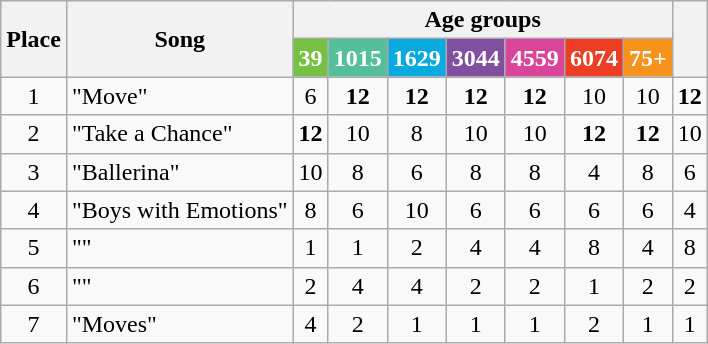<table class="wikitable" style="margin: 1em auto 1em auto; text-align:center;">
<tr>
<th rowspan="2">Place</th>
<th rowspan="2">Song</th>
<th colspan="7">Age groups</th>
<th rowspan="2"></th>
</tr>
<tr>
<th style="background:#76C043;color:white;">39</th>
<th style="background:#55BF9A;color:white;">1015</th>
<th style="background:#09AAE0;color:white;">1629</th>
<th style="background:#804F9F;color:white;">3044</th>
<th style="background:#D94599;color:white;">4559</th>
<th style="background:#ED3E23;color:white;">6074</th>
<th style="background:#F6931D;color:white;">75+</th>
</tr>
<tr>
<td>1</td>
<td style="text-align:left;">"Move"</td>
<td>6</td>
<td><strong>12</strong></td>
<td><strong>12</strong></td>
<td><strong>12</strong></td>
<td><strong>12</strong></td>
<td>10</td>
<td>10</td>
<td><strong>12</strong></td>
</tr>
<tr>
<td>2</td>
<td style="text-align:left;">"Take a Chance"</td>
<td><strong>12</strong></td>
<td>10</td>
<td>8</td>
<td>10</td>
<td>10</td>
<td><strong>12</strong></td>
<td><strong>12</strong></td>
<td>10</td>
</tr>
<tr>
<td>3</td>
<td style="text-align:left;">"Ballerina"</td>
<td>10</td>
<td>8</td>
<td>6</td>
<td>8</td>
<td>8</td>
<td>4</td>
<td>8</td>
<td>6</td>
</tr>
<tr>
<td>4</td>
<td style="text-align:left;">"Boys with Emotions"</td>
<td>8</td>
<td>6</td>
<td>10</td>
<td>6</td>
<td>6</td>
<td>6</td>
<td>6</td>
<td>4</td>
</tr>
<tr>
<td>5</td>
<td style="text-align:left;">""</td>
<td>1</td>
<td>1</td>
<td>2</td>
<td>4</td>
<td>4</td>
<td>8</td>
<td>4</td>
<td>8</td>
</tr>
<tr>
<td>6</td>
<td style="text-align:left;">""</td>
<td>2</td>
<td>4</td>
<td>4</td>
<td>2</td>
<td>2</td>
<td>1</td>
<td>2</td>
<td>2</td>
</tr>
<tr>
<td>7</td>
<td style="text-align:left;">"Moves"</td>
<td>4</td>
<td>2</td>
<td>1</td>
<td>1</td>
<td>1</td>
<td>2</td>
<td>1</td>
<td>1</td>
</tr>
</table>
